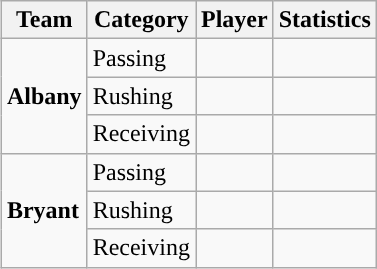<table class="wikitable" style="float: right;">
<tr>
<th>Team</th>
<th>Category</th>
<th>Player</th>
<th>Statistics</th>
</tr>
<tr>
<td rowspan=3><strong>Albany</strong></td>
<td>Passing</td>
<td></td>
<td></td>
</tr>
<tr>
<td>Rushing</td>
<td></td>
<td></td>
</tr>
<tr>
<td>Receiving</td>
<td></td>
<td></td>
</tr>
<tr>
<td rowspan=3><strong>Bryant</strong></td>
<td>Passing</td>
<td></td>
<td></td>
</tr>
<tr>
<td>Rushing</td>
<td></td>
<td></td>
</tr>
<tr>
<td>Receiving</td>
<td></td>
<td></td>
</tr>
</table>
